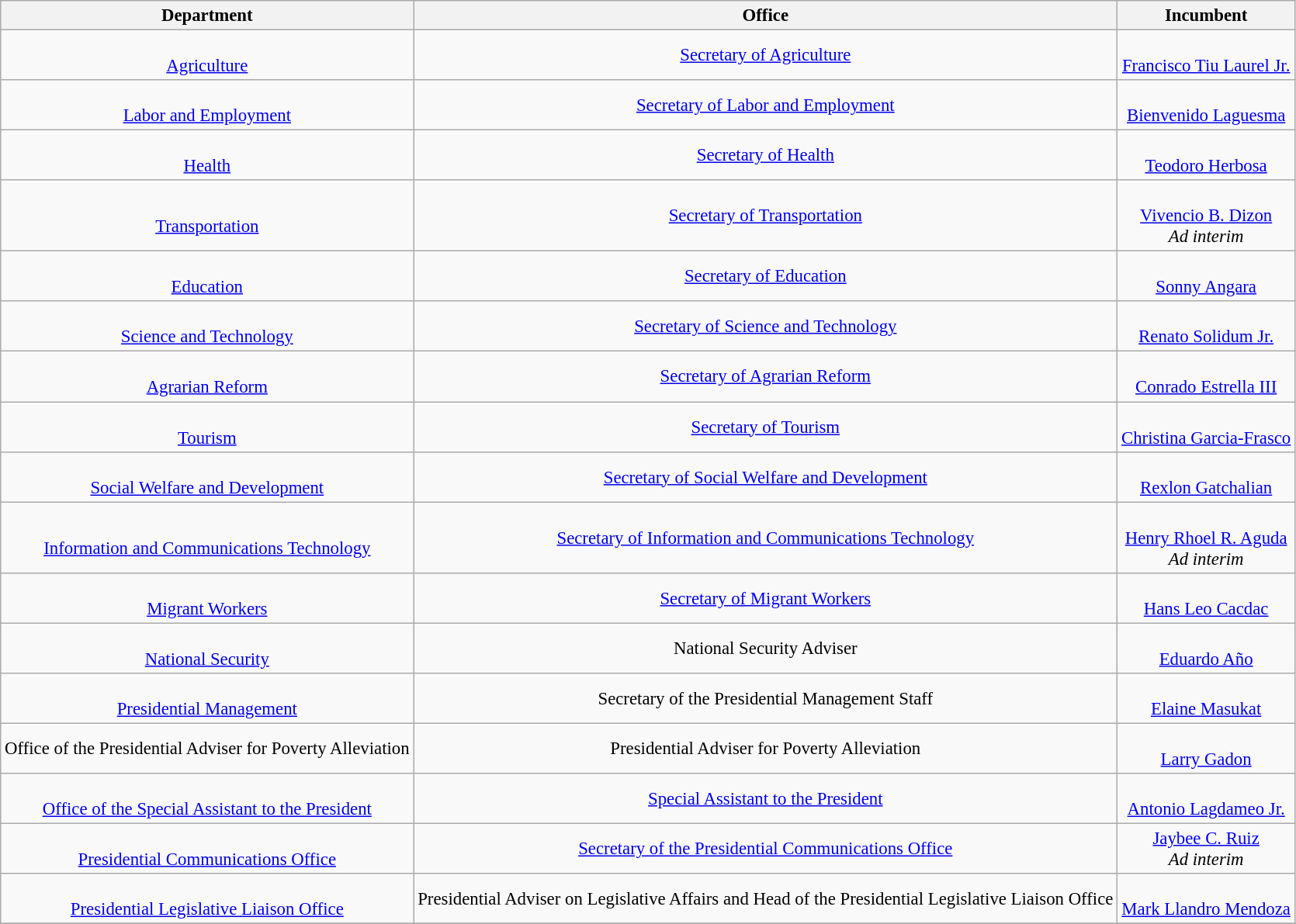<table class="wikitable" style="font-size:95%; text-align:center;">
<tr>
<th>Department<br></th>
<th>Office</th>
<th>Incumbent</th>
</tr>
<tr>
<td><br><a href='#'>Agriculture</a><br></td>
<td><a href='#'>Secretary of Agriculture</a></td>
<td><br><a href='#'>Francisco Tiu Laurel Jr.</a></td>
</tr>
<tr>
<td><br><a href='#'>Labor and Employment</a><br></td>
<td><a href='#'>Secretary of Labor and Employment</a></td>
<td><br><a href='#'>Bienvenido Laguesma</a></td>
</tr>
<tr>
<td><br><a href='#'>Health</a><br></td>
<td><a href='#'>Secretary of Health</a></td>
<td><br> <a href='#'>Teodoro Herbosa</a></td>
</tr>
<tr>
<td><br><a href='#'>Transportation</a><br></td>
<td><a href='#'>Secretary of Transportation</a></td>
<td><br><a href='#'>Vivencio B. Dizon</a><br><em>Ad interim</em></td>
</tr>
<tr>
<td><br><a href='#'>Education</a><br></td>
<td><a href='#'>Secretary of Education</a></td>
<td><br><a href='#'>Sonny Angara</a></td>
</tr>
<tr>
<td><br><a href='#'>Science and Technology</a><br></td>
<td><a href='#'>Secretary of Science and Technology</a></td>
<td><br><a href='#'>Renato Solidum Jr.</a></td>
</tr>
<tr>
<td><br><a href='#'>Agrarian Reform</a><br></td>
<td><a href='#'>Secretary of Agrarian Reform</a></td>
<td><br><a href='#'>Conrado Estrella III</a></td>
</tr>
<tr>
<td><br><a href='#'>Tourism</a><br></td>
<td><a href='#'>Secretary of Tourism</a></td>
<td><br><a href='#'>Christina Garcia-Frasco</a></td>
</tr>
<tr>
<td><br><a href='#'>Social Welfare and Development</a><br></td>
<td><a href='#'>Secretary of Social Welfare and Development</a></td>
<td><br><a href='#'>Rexlon Gatchalian</a></td>
</tr>
<tr>
<td><br><a href='#'>Information and Communications Technology</a><br></td>
<td><a href='#'>Secretary of Information and Communications Technology</a></td>
<td><br><a href='#'>Henry Rhoel R. Aguda</a><br> <em>Ad interim</em></td>
</tr>
<tr>
<td><br><a href='#'>Migrant Workers</a><br></td>
<td><a href='#'>Secretary of Migrant Workers</a></td>
<td><br><a href='#'>Hans Leo Cacdac</a></td>
</tr>
<tr>
<td><br><a href='#'>National Security</a></td>
<td>National Security Adviser</td>
<td><br><a href='#'>Eduardo Año</a><br></td>
</tr>
<tr>
<td><br><a href='#'>Presidential Management</a></td>
<td>Secretary of the Presidential Management Staff</td>
<td><br><a href='#'>Elaine Masukat</a></td>
</tr>
<tr>
<td>Office of the Presidential Adviser for Poverty Alleviation</td>
<td>Presidential Adviser for Poverty Alleviation</td>
<td><br><a href='#'>Larry Gadon</a></td>
</tr>
<tr>
<td><br><a href='#'>Office of the Special Assistant to the President</a></td>
<td><a href='#'>Special Assistant to the President</a></td>
<td><br><a href='#'>Antonio Lagdameo Jr.</a></td>
</tr>
<tr>
<td><br><a href='#'>Presidential Communications Office</a></td>
<td><a href='#'>Secretary of the Presidential Communications Office</a></td>
<td> <a href='#'>Jaybee C. Ruiz</a> <br> <em>Ad interim</em></td>
</tr>
<tr>
<td><br><a href='#'>Presidential Legislative Liaison Office</a></td>
<td>Presidential Adviser on Legislative Affairs and Head of the Presidential Legislative Liaison Office</td>
<td> <br><a href='#'>Mark Llandro Mendoza</a></td>
</tr>
<tr>
</tr>
</table>
